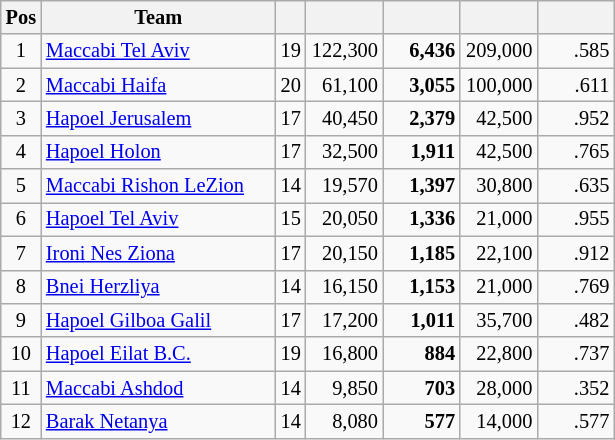<table class="wikitable sortable" style="text-align:right; font-size:85%">
<tr>
<th width=20>Pos</th>
<th width=150>Team</th>
<th></th>
<th width=45></th>
<th width=45></th>
<th width=45></th>
<th width=45></th>
</tr>
<tr>
<td align=center>1</td>
<td align="left"><a href='#'>Maccabi Tel Aviv</a></td>
<td align=center>19</td>
<td>122,300</td>
<td><strong>6,436</strong></td>
<td>209,000</td>
<td>.585</td>
</tr>
<tr>
<td align=center>2</td>
<td align="left"><a href='#'>Maccabi Haifa</a></td>
<td align=center>20</td>
<td>61,100</td>
<td><strong>3,055</strong></td>
<td>100,000</td>
<td>.611</td>
</tr>
<tr>
<td align=center>3</td>
<td align="left"><a href='#'>Hapoel Jerusalem</a></td>
<td align=center>17</td>
<td>40,450</td>
<td><strong>2,379</strong></td>
<td>42,500</td>
<td>.952</td>
</tr>
<tr>
<td align=center>4</td>
<td align="left"><a href='#'>Hapoel Holon</a></td>
<td align=center>17</td>
<td>32,500</td>
<td><strong>1,911</strong></td>
<td>42,500</td>
<td>.765</td>
</tr>
<tr>
<td align=center>5</td>
<td align="left"><a href='#'>Maccabi Rishon LeZion</a></td>
<td align=center>14</td>
<td>19,570</td>
<td><strong>1,397</strong></td>
<td>30,800</td>
<td>.635</td>
</tr>
<tr>
<td align=center>6</td>
<td align="left"><a href='#'>Hapoel Tel Aviv</a></td>
<td align=center>15</td>
<td>20,050</td>
<td><strong>1,336</strong></td>
<td>21,000</td>
<td>.955</td>
</tr>
<tr>
<td align=center>7</td>
<td align="left"><a href='#'>Ironi Nes Ziona</a></td>
<td align=center>17</td>
<td>20,150</td>
<td><strong>1,185</strong></td>
<td>22,100</td>
<td>.912</td>
</tr>
<tr>
<td align=center>8</td>
<td align="left"><a href='#'>Bnei Herzliya</a></td>
<td align=center>14</td>
<td>16,150</td>
<td><strong>1,153</strong></td>
<td>21,000</td>
<td>.769</td>
</tr>
<tr>
<td align=center>9</td>
<td align="left"><a href='#'>Hapoel Gilboa Galil</a></td>
<td align=center>17</td>
<td>17,200</td>
<td><strong>1,011</strong></td>
<td>35,700</td>
<td>.482</td>
</tr>
<tr>
<td align=center>10</td>
<td align="left"><a href='#'>Hapoel Eilat B.C.</a></td>
<td align=center>19</td>
<td>16,800</td>
<td><strong>884</strong></td>
<td>22,800</td>
<td>.737</td>
</tr>
<tr>
<td align=center>11</td>
<td align="left"><a href='#'>Maccabi Ashdod</a></td>
<td align=center>14</td>
<td>9,850</td>
<td><strong>703</strong></td>
<td>28,000</td>
<td>.352</td>
</tr>
<tr>
<td align=center>12</td>
<td align="left"><a href='#'>Barak Netanya</a></td>
<td align=center>14</td>
<td>8,080</td>
<td><strong>577</strong></td>
<td>14,000</td>
<td>.577</td>
</tr>
</table>
